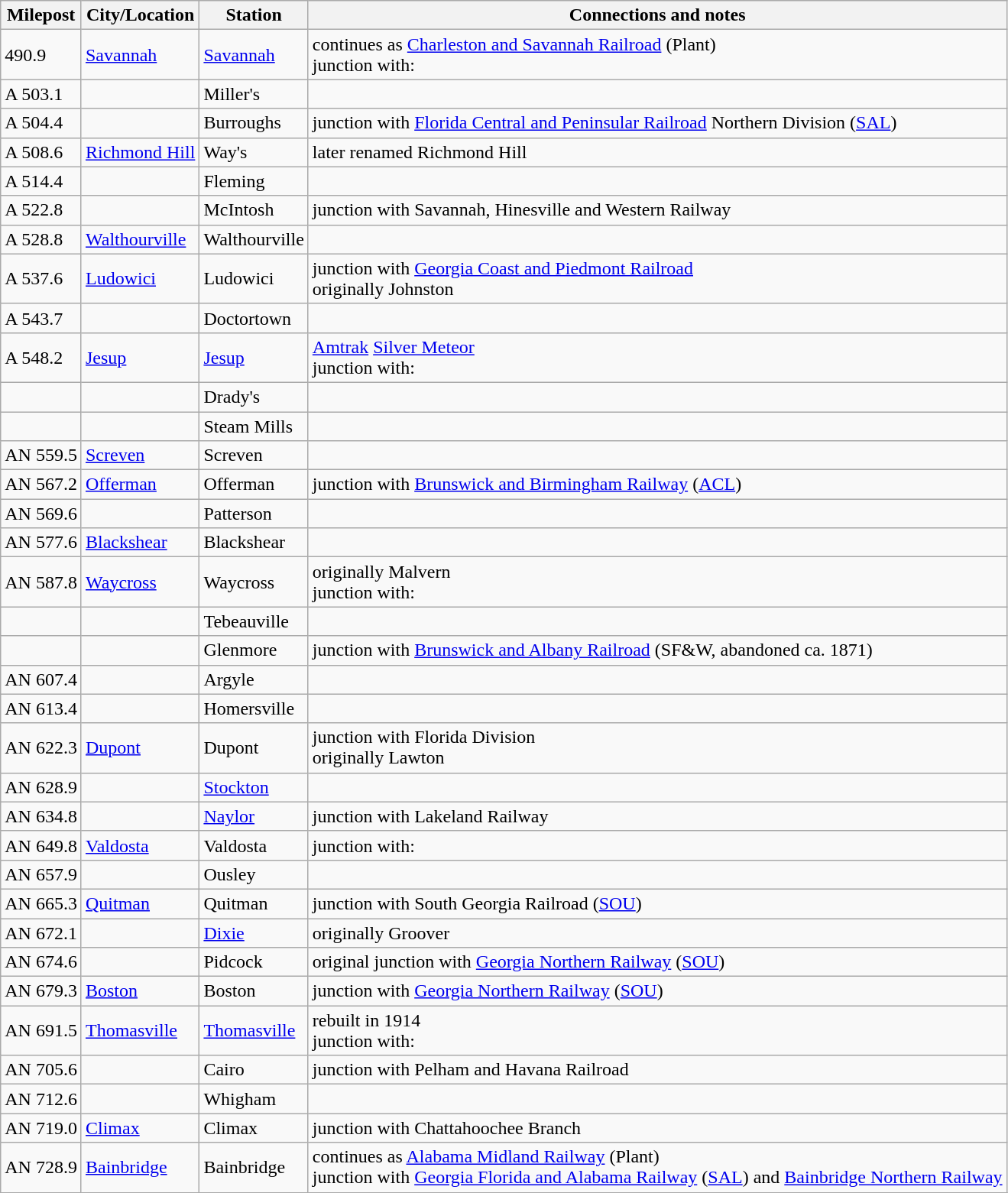<table class="wikitable">
<tr>
<th>Milepost</th>
<th>City/Location</th>
<th>Station</th>
<th>Connections and notes</th>
</tr>
<tr>
<td> 490.9</td>
<td><a href='#'>Savannah</a></td>
<td><a href='#'>Savannah</a></td>
<td>continues as <a href='#'>Charleston and Savannah Railroad</a> (Plant)<br>junction with:<br></td>
</tr>
<tr>
<td>A 503.1</td>
<td></td>
<td>Miller's</td>
<td></td>
</tr>
<tr>
<td>A 504.4</td>
<td></td>
<td>Burroughs</td>
<td>junction with <a href='#'>Florida Central and Peninsular Railroad</a> Northern Division (<a href='#'>SAL</a>)</td>
</tr>
<tr>
<td>A 508.6</td>
<td><a href='#'>Richmond Hill</a></td>
<td>Way's</td>
<td>later renamed Richmond Hill</td>
</tr>
<tr>
<td>A 514.4</td>
<td></td>
<td>Fleming</td>
<td></td>
</tr>
<tr>
<td>A 522.8</td>
<td></td>
<td>McIntosh</td>
<td>junction with Savannah, Hinesville and Western Railway</td>
</tr>
<tr>
<td>A 528.8</td>
<td><a href='#'>Walthourville</a></td>
<td>Walthourville</td>
<td></td>
</tr>
<tr>
<td>A 537.6</td>
<td><a href='#'>Ludowici</a></td>
<td>Ludowici</td>
<td>junction with <a href='#'>Georgia Coast and Piedmont Railroad</a><br>originally Johnston</td>
</tr>
<tr>
<td>A 543.7</td>
<td></td>
<td>Doctortown</td>
<td></td>
</tr>
<tr>
<td>A 548.2<br></td>
<td><a href='#'>Jesup</a></td>
<td><a href='#'>Jesup</a></td>
<td><a href='#'>Amtrak</a> <a href='#'>Silver Meteor</a><br>junction with:<br></td>
</tr>
<tr>
<td></td>
<td></td>
<td>Drady's</td>
<td></td>
</tr>
<tr>
<td></td>
<td></td>
<td>Steam Mills</td>
<td></td>
</tr>
<tr>
<td>AN 559.5</td>
<td><a href='#'>Screven</a></td>
<td>Screven</td>
<td></td>
</tr>
<tr>
<td>AN 567.2</td>
<td><a href='#'>Offerman</a></td>
<td>Offerman</td>
<td>junction with <a href='#'>Brunswick and Birmingham Railway</a> (<a href='#'>ACL</a>)</td>
</tr>
<tr>
<td>AN 569.6</td>
<td></td>
<td>Patterson</td>
<td></td>
</tr>
<tr>
<td>AN 577.6</td>
<td><a href='#'>Blackshear</a></td>
<td>Blackshear</td>
<td></td>
</tr>
<tr>
<td>AN 587.8</td>
<td><a href='#'>Waycross</a></td>
<td>Waycross</td>
<td>originally Malvern<br>junction with:<br></td>
</tr>
<tr>
<td></td>
<td></td>
<td>Tebeauville</td>
<td></td>
</tr>
<tr>
<td></td>
<td></td>
<td>Glenmore</td>
<td>junction with <a href='#'>Brunswick and Albany Railroad</a> (SF&W, abandoned ca. 1871)</td>
</tr>
<tr>
<td>AN 607.4</td>
<td></td>
<td>Argyle</td>
<td></td>
</tr>
<tr>
<td>AN 613.4</td>
<td></td>
<td>Homersville</td>
<td></td>
</tr>
<tr>
<td>AN 622.3</td>
<td><a href='#'>Dupont</a></td>
<td>Dupont</td>
<td>junction with Florida Division<br>originally Lawton</td>
</tr>
<tr>
<td>AN 628.9</td>
<td></td>
<td><a href='#'>Stockton</a></td>
<td></td>
</tr>
<tr>
<td>AN 634.8</td>
<td></td>
<td><a href='#'>Naylor</a></td>
<td>junction with Lakeland Railway</td>
</tr>
<tr>
<td>AN 649.8</td>
<td><a href='#'>Valdosta</a></td>
<td>Valdosta</td>
<td>junction with:<br></td>
</tr>
<tr>
<td>AN 657.9</td>
<td></td>
<td>Ousley</td>
<td></td>
</tr>
<tr>
<td>AN 665.3</td>
<td><a href='#'>Quitman</a></td>
<td>Quitman</td>
<td>junction with South Georgia Railroad (<a href='#'>SOU</a>)</td>
</tr>
<tr>
<td>AN 672.1</td>
<td></td>
<td><a href='#'>Dixie</a></td>
<td>originally Groover</td>
</tr>
<tr>
<td>AN 674.6</td>
<td></td>
<td>Pidcock</td>
<td>original junction with <a href='#'>Georgia Northern Railway</a> (<a href='#'>SOU</a>)</td>
</tr>
<tr>
<td>AN 679.3</td>
<td><a href='#'>Boston</a></td>
<td>Boston</td>
<td>junction with <a href='#'>Georgia Northern Railway</a> (<a href='#'>SOU</a>)</td>
</tr>
<tr>
<td>AN 691.5</td>
<td><a href='#'>Thomasville</a></td>
<td><a href='#'>Thomasville</a></td>
<td>rebuilt in 1914<br>junction with:<br></td>
</tr>
<tr>
<td>AN 705.6</td>
<td></td>
<td>Cairo</td>
<td>junction with Pelham and Havana Railroad</td>
</tr>
<tr>
<td>AN 712.6</td>
<td></td>
<td>Whigham</td>
<td></td>
</tr>
<tr>
<td>AN 719.0</td>
<td><a href='#'>Climax</a></td>
<td>Climax</td>
<td>junction with Chattahoochee Branch</td>
</tr>
<tr>
<td>AN 728.9</td>
<td><a href='#'>Bainbridge</a></td>
<td>Bainbridge</td>
<td>continues as <a href='#'>Alabama Midland Railway</a> (Plant)<br>junction with <a href='#'>Georgia Florida and Alabama Railway</a> (<a href='#'>SAL</a>) and <a href='#'>Bainbridge Northern Railway</a></td>
</tr>
<tr>
</tr>
</table>
